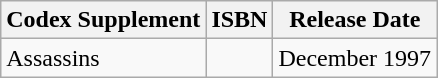<table class="wikitable mw-collapsible mw-collapsed sortable">
<tr>
<th>Codex Supplement</th>
<th>ISBN</th>
<th>Release Date</th>
</tr>
<tr>
<td>Assassins</td>
<td></td>
<td>December 1997</td>
</tr>
</table>
